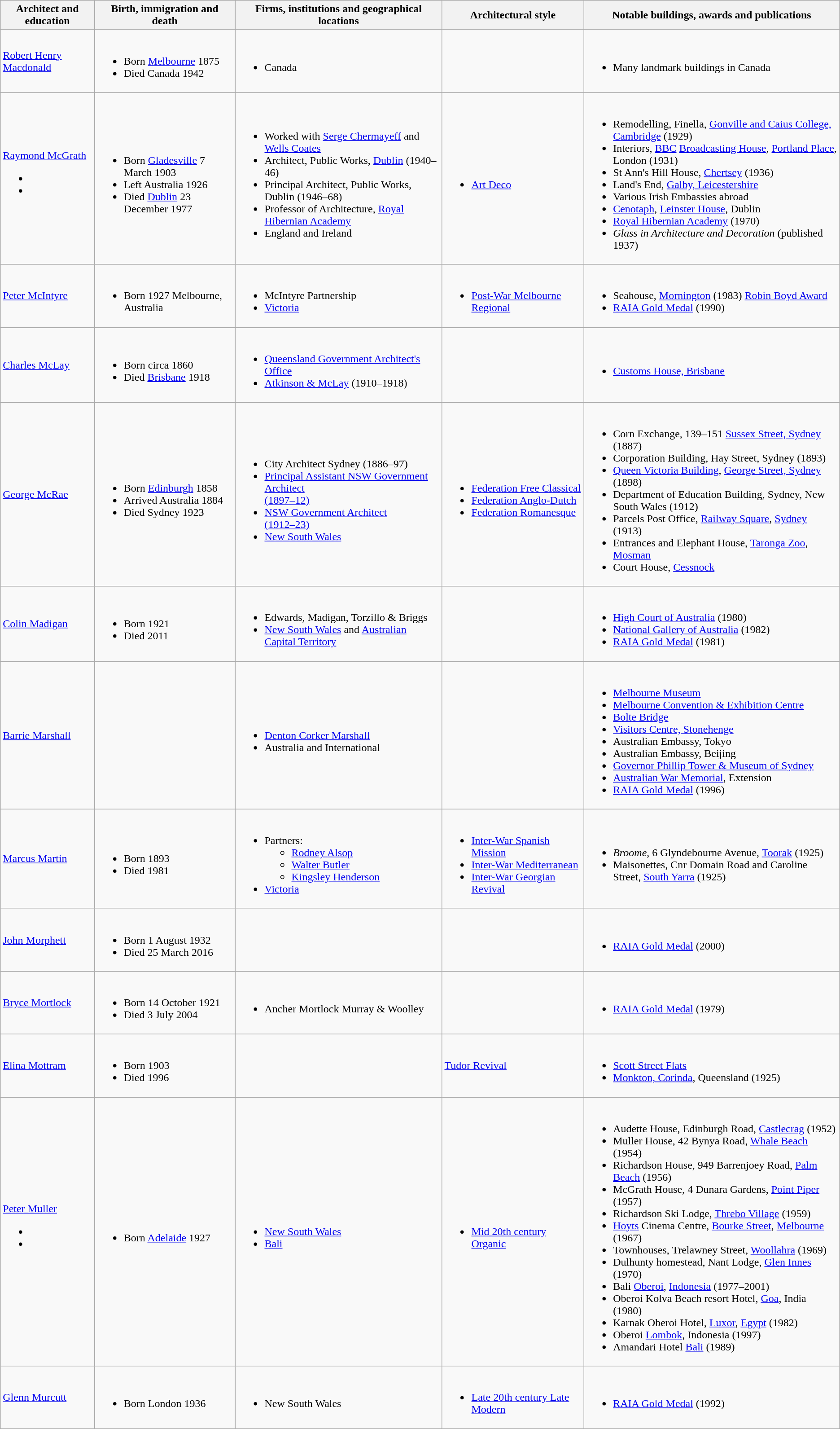<table class="wikitable">
<tr style="background:#efefef;">
<th>Architect and education</th>
<th>Birth, immigration and death</th>
<th>Firms, institutions and geographical locations</th>
<th>Architectural style</th>
<th>Notable buildings, awards and publications</th>
</tr>
<tr>
<td><a href='#'>Robert Henry Macdonald</a></td>
<td><br><ul><li>Born <a href='#'>Melbourne</a> 1875</li><li>Died Canada 1942</li></ul></td>
<td><br><ul><li>Canada</li></ul></td>
<td></td>
<td><br><ul><li>Many landmark buildings in Canada</li></ul></td>
</tr>
<tr>
<td><a href='#'>Raymond McGrath</a><br><ul><li></li><li></li></ul></td>
<td><br><ul><li>Born <a href='#'>Gladesville</a> 7 March 1903</li><li>Left Australia 1926</li><li>Died <a href='#'>Dublin</a> 23 December 1977</li></ul></td>
<td><br><ul><li>Worked with <a href='#'>Serge Chermayeff</a> and <a href='#'>Wells Coates</a></li><li>Architect, Public Works, <a href='#'>Dublin</a> (1940–46)</li><li>Principal Architect, Public Works, Dublin (1946–68)</li><li>Professor of Architecture, <a href='#'>Royal Hibernian Academy</a></li><li>England and Ireland</li></ul></td>
<td><br><ul><li><a href='#'>Art Deco</a></li></ul></td>
<td><br><ul><li>Remodelling, Finella, <a href='#'>Gonville and Caius College, Cambridge</a> (1929)</li><li>Interiors, <a href='#'>BBC</a> <a href='#'>Broadcasting House</a>, <a href='#'>Portland Place</a>, London (1931)</li><li>St Ann's Hill House, <a href='#'>Chertsey</a> (1936)</li><li>Land's End, <a href='#'>Galby, Leicestershire</a></li><li>Various Irish Embassies abroad</li><li><a href='#'>Cenotaph</a>, <a href='#'>Leinster House</a>, Dublin</li><li><a href='#'>Royal Hibernian Academy</a> (1970)</li><li><em>Glass in Architecture and Decoration</em> (published 1937)</li></ul></td>
</tr>
<tr>
<td><a href='#'>Peter McIntyre</a></td>
<td><br><ul><li>Born 1927 Melbourne, Australia</li></ul></td>
<td><br><ul><li>McIntyre Partnership</li><li><a href='#'>Victoria</a></li></ul></td>
<td><br><ul><li><a href='#'>Post-War Melbourne Regional</a></li></ul></td>
<td><br><ul><li>Seahouse, <a href='#'>Mornington</a> (1983) <a href='#'>Robin Boyd Award</a></li><li><a href='#'>RAIA Gold Medal</a> (1990)</li></ul></td>
</tr>
<tr>
<td><a href='#'>Charles McLay</a></td>
<td><br><ul><li>Born circa 1860</li><li>Died <a href='#'>Brisbane</a> 1918</li></ul></td>
<td><br><ul><li><a href='#'>Queensland Government Architect's Office</a></li><li><a href='#'>Atkinson & McLay</a> (1910–1918)</li></ul></td>
<td></td>
<td><br><ul><li><a href='#'>Customs House, Brisbane</a></li></ul></td>
</tr>
<tr>
<td><a href='#'>George McRae</a></td>
<td><br><ul><li>Born <a href='#'>Edinburgh</a> 1858</li><li>Arrived Australia 1884</li><li>Died Sydney 1923</li></ul></td>
<td><br><ul><li>City Architect Sydney (1886–97)</li><li><a href='#'>Principal Assistant NSW Government Architect<br>(1897–12)</a></li><li><a href='#'>NSW Government Architect<br>(1912–23)</a></li><li><a href='#'>New South Wales</a></li></ul></td>
<td><br><ul><li><a href='#'>Federation Free Classical</a></li><li><a href='#'>Federation Anglo-Dutch</a></li><li><a href='#'>Federation Romanesque</a></li></ul></td>
<td><br><ul><li>Corn Exchange, 139–151 <a href='#'>Sussex Street, Sydney</a> (1887)</li><li>Corporation Building, Hay Street, Sydney (1893)</li><li><a href='#'>Queen Victoria Building</a>, <a href='#'>George Street, Sydney</a> (1898)</li><li>Department of Education Building, Sydney, New South Wales (1912)</li><li>Parcels Post Office, <a href='#'>Railway Square</a>, <a href='#'>Sydney</a> (1913)</li><li>Entrances and Elephant House, <a href='#'>Taronga Zoo</a>, <a href='#'>Mosman</a></li><li>Court House, <a href='#'>Cessnock</a></li></ul></td>
</tr>
<tr>
<td><a href='#'>Colin Madigan</a></td>
<td><br><ul><li>Born 1921</li><li>Died 2011</li></ul></td>
<td><br><ul><li>Edwards, Madigan, Torzillo & Briggs</li><li><a href='#'>New South Wales</a> and <a href='#'>Australian Capital Territory</a></li></ul></td>
<td></td>
<td><br><ul><li><a href='#'>High Court of Australia</a> (1980)</li><li><a href='#'>National Gallery of Australia</a> (1982)</li><li><a href='#'>RAIA Gold Medal</a> (1981)</li></ul></td>
</tr>
<tr>
<td><a href='#'>Barrie Marshall</a></td>
<td></td>
<td><br><ul><li><a href='#'>Denton Corker Marshall</a></li><li>Australia and International</li></ul></td>
<td></td>
<td><br><ul><li><a href='#'>Melbourne Museum</a></li><li><a href='#'>Melbourne Convention & Exhibition Centre</a></li><li><a href='#'>Bolte Bridge</a></li><li><a href='#'>Visitors Centre, Stonehenge</a></li><li>Australian Embassy, Tokyo</li><li>Australian Embassy, Beijing</li><li><a href='#'>Governor Phillip Tower & Museum of Sydney</a></li><li><a href='#'>Australian War Memorial</a>, Extension</li><li><a href='#'>RAIA Gold Medal</a> (1996)</li></ul></td>
</tr>
<tr>
<td><a href='#'>Marcus Martin</a></td>
<td><br><ul><li>Born 1893</li><li>Died 1981</li></ul></td>
<td><br><ul><li>Partners:<ul><li><a href='#'>Rodney Alsop</a></li><li><a href='#'>Walter Butler</a></li><li><a href='#'>Kingsley Henderson</a></li></ul></li><li><a href='#'>Victoria</a></li></ul></td>
<td><br><ul><li><a href='#'>Inter-War Spanish Mission</a></li><li><a href='#'>Inter-War Mediterranean</a></li><li><a href='#'>Inter-War Georgian Revival</a></li></ul></td>
<td><br><ul><li><em>Broome</em>, 6 Glyndebourne Avenue, <a href='#'>Toorak</a> (1925)</li><li>Maisonettes, Cnr Domain Road and Caroline Street, <a href='#'>South Yarra</a> (1925)</li></ul></td>
</tr>
<tr>
<td><a href='#'>John Morphett</a></td>
<td><br><ul><li>Born 1 August 1932</li><li>Died 25 March 2016</li></ul></td>
<td></td>
<td></td>
<td><br><ul><li><a href='#'>RAIA Gold Medal</a> (2000)</li></ul></td>
</tr>
<tr>
<td><a href='#'>Bryce Mortlock</a></td>
<td><br><ul><li>Born 14 October 1921</li><li>Died 3 July 2004</li></ul></td>
<td><br><ul><li>Ancher Mortlock Murray & Woolley</li></ul></td>
<td></td>
<td><br><ul><li><a href='#'>RAIA Gold Medal</a> (1979)</li></ul></td>
</tr>
<tr>
<td><a href='#'>Elina Mottram</a></td>
<td><br><ul><li>Born 1903</li><li>Died 1996</li></ul></td>
<td></td>
<td><a href='#'>Tudor Revival</a></td>
<td><br><ul><li><a href='#'>Scott Street Flats</a></li><li><a href='#'>Monkton, Corinda</a>, Queensland (1925)</li></ul></td>
</tr>
<tr>
<td><a href='#'>Peter Muller</a><br><ul><li></li><li></li></ul></td>
<td><br><ul><li>Born <a href='#'>Adelaide</a> 1927</li></ul></td>
<td><br><ul><li><a href='#'>New South Wales</a></li><li><a href='#'>Bali</a></li></ul></td>
<td><br><ul><li><a href='#'>Mid 20th century Organic</a></li></ul></td>
<td><br><ul><li>Audette House, Edinburgh Road, <a href='#'>Castlecrag</a> (1952)</li><li>Muller House, 42 Bynya Road, <a href='#'>Whale Beach</a> (1954)</li><li>Richardson House, 949 Barrenjoey Road, <a href='#'>Palm Beach</a> (1956)</li><li>McGrath House, 4 Dunara Gardens, <a href='#'>Point Piper</a> (1957)</li><li>Richardson Ski Lodge, <a href='#'>Threbo Village</a> (1959)</li><li><a href='#'>Hoyts</a> Cinema Centre, <a href='#'>Bourke Street</a>, <a href='#'>Melbourne</a> (1967)</li><li>Townhouses, Trelawney Street, <a href='#'>Woollahra</a> (1969)</li><li>Dulhunty homestead, Nant Lodge, <a href='#'>Glen Innes</a> (1970)</li><li>Bali <a href='#'>Oberoi</a>, <a href='#'>Indonesia</a> (1977–2001)</li><li>Oberoi Kolva Beach resort Hotel, <a href='#'>Goa</a>, India (1980)</li><li>Karnak Oberoi Hotel, <a href='#'>Luxor</a>, <a href='#'>Egypt</a> (1982)</li><li>Oberoi <a href='#'>Lombok</a>, Indonesia (1997)</li><li>Amandari Hotel <a href='#'>Bali</a> (1989)</li></ul></td>
</tr>
<tr>
<td><a href='#'>Glenn Murcutt</a></td>
<td><br><ul><li>Born London 1936</li></ul></td>
<td><br><ul><li>New South Wales</li></ul></td>
<td><br><ul><li><a href='#'>Late 20th century Late Modern</a></li></ul></td>
<td><br><ul><li><a href='#'>RAIA Gold Medal</a> (1992)</li></ul></td>
</tr>
</table>
